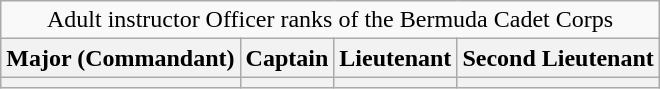<table class="wikitable" style="text-align: center;">
<tr>
<td align="center" colspan=4>Adult instructor Officer ranks of the Bermuda Cadet Corps</td>
</tr>
<tr>
<th colspan=1>Major (Commandant)</th>
<th colspan=1>Captain</th>
<th colspan=1>Lieutenant</th>
<th colspan=1>Second Lieutenant</th>
</tr>
<tr>
<th></th>
<th></th>
<th></th>
<th></th>
</tr>
</table>
